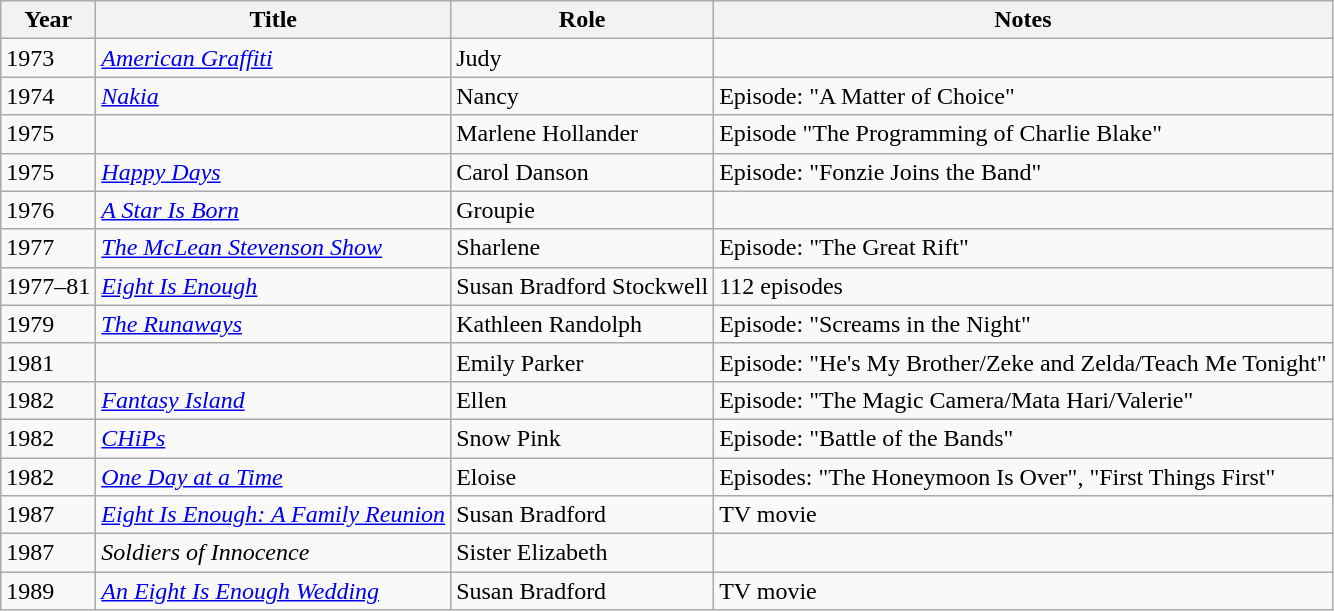<table class="wikitable sortable">
<tr>
<th>Year</th>
<th>Title</th>
<th>Role</th>
<th class="unsortable">Notes</th>
</tr>
<tr>
<td>1973</td>
<td><em><a href='#'>American Graffiti</a></em></td>
<td>Judy</td>
<td></td>
</tr>
<tr>
<td>1974</td>
<td><em><a href='#'>Nakia</a></em></td>
<td>Nancy</td>
<td>Episode: "A Matter of Choice"</td>
</tr>
<tr>
<td>1975</td>
<td><em></em></td>
<td>Marlene Hollander</td>
<td>Episode "The Programming of Charlie Blake"</td>
</tr>
<tr>
<td>1975</td>
<td><em><a href='#'>Happy Days</a></em></td>
<td>Carol Danson</td>
<td>Episode: "Fonzie Joins the Band"</td>
</tr>
<tr>
<td>1976</td>
<td><em><a href='#'>A Star Is Born</a></em></td>
<td>Groupie</td>
<td></td>
</tr>
<tr>
<td>1977</td>
<td><em><a href='#'>The McLean Stevenson Show</a></em></td>
<td>Sharlene</td>
<td>Episode: "The Great Rift"</td>
</tr>
<tr>
<td>1977–81</td>
<td><em><a href='#'>Eight Is Enough</a></em></td>
<td>Susan Bradford Stockwell</td>
<td>112 episodes</td>
</tr>
<tr>
<td>1979</td>
<td><em><a href='#'>The Runaways</a></em></td>
<td>Kathleen Randolph</td>
<td>Episode: "Screams in the Night"</td>
</tr>
<tr>
<td>1981</td>
<td><em></em></td>
<td>Emily Parker</td>
<td>Episode: "He's My Brother/Zeke and Zelda/Teach Me Tonight"</td>
</tr>
<tr>
<td>1982</td>
<td><em><a href='#'>Fantasy Island</a></em></td>
<td>Ellen</td>
<td>Episode: "The Magic Camera/Mata Hari/Valerie"</td>
</tr>
<tr>
<td>1982</td>
<td><em><a href='#'>CHiPs</a></em></td>
<td>Snow Pink</td>
<td>Episode: "Battle of the Bands"</td>
</tr>
<tr>
<td>1982</td>
<td><em><a href='#'>One Day at a Time</a></em></td>
<td>Eloise</td>
<td>Episodes: "The Honeymoon Is Over", "First Things First"</td>
</tr>
<tr>
<td>1987</td>
<td><em><a href='#'>Eight Is Enough: A Family Reunion</a></em></td>
<td>Susan Bradford</td>
<td>TV movie</td>
</tr>
<tr>
<td>1987</td>
<td><em>Soldiers of Innocence</em></td>
<td>Sister Elizabeth</td>
<td></td>
</tr>
<tr>
<td>1989</td>
<td><em><a href='#'>An Eight Is Enough Wedding</a></em></td>
<td>Susan Bradford</td>
<td>TV movie</td>
</tr>
</table>
